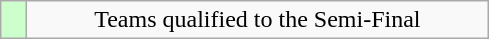<table class="wikitable" style="text-align: center;">
<tr>
<td width=10px bgcolor=#ccffcc></td>
<td width=300px>Teams qualified to the Semi-Final</td>
</tr>
</table>
